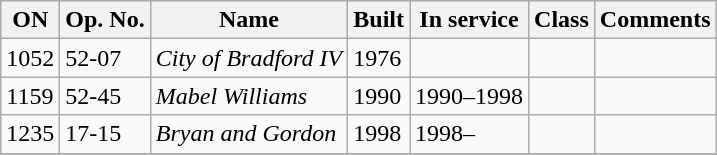<table class="wikitable">
<tr>
<th>ON</th>
<th>Op. No.</th>
<th>Name</th>
<th>Built</th>
<th>In service</th>
<th>Class</th>
<th>Comments</th>
</tr>
<tr>
<td>1052</td>
<td>52-07</td>
<td><em>City of Bradford IV</em></td>
<td>1976</td>
<td></td>
<td></td>
<td></td>
</tr>
<tr>
<td>1159</td>
<td>52-45</td>
<td><em>Mabel Williams</em></td>
<td>1990</td>
<td>1990–1998</td>
<td></td>
<td></td>
</tr>
<tr>
<td>1235</td>
<td>17-15</td>
<td><em>Bryan and Gordon</em></td>
<td>1998</td>
<td>1998–</td>
<td></td>
<td></td>
</tr>
<tr>
</tr>
</table>
